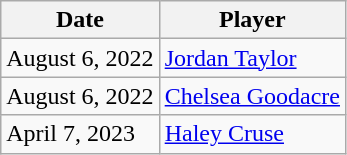<table class="wikitable sortable" style="border:1px solid #999999;">
<tr>
<th>Date</th>
<th>Player</th>
</tr>
<tr>
<td>August 6, 2022</td>
<td><a href='#'>Jordan Taylor</a></td>
</tr>
<tr>
<td>August 6, 2022</td>
<td><a href='#'>Chelsea Goodacre</a></td>
</tr>
<tr>
<td>April 7, 2023</td>
<td><a href='#'>Haley Cruse</a></td>
</tr>
</table>
